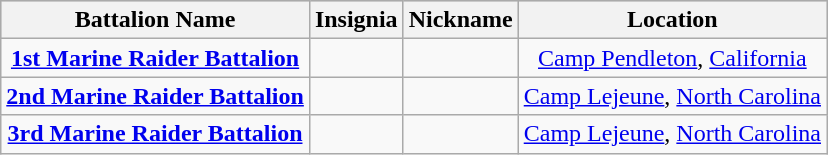<table class="wikitable" style="text-align:center;">
<tr style="background:#ccc;">
<th><strong>Battalion Name</strong></th>
<th><strong>Insignia</strong></th>
<th><strong>Nickname</strong></th>
<th><strong>Location</strong></th>
</tr>
<tr>
<td><strong><a href='#'>1st Marine Raider Battalion</a></strong></td>
<td></td>
<td></td>
<td><a href='#'>Camp Pendleton</a>, <a href='#'>California</a></td>
</tr>
<tr>
<td><strong><a href='#'>2nd Marine Raider Battalion</a></strong></td>
<td></td>
<td></td>
<td><a href='#'>Camp Lejeune</a>, <a href='#'>North Carolina</a></td>
</tr>
<tr>
<td><strong><a href='#'>3rd Marine Raider Battalion</a></strong></td>
<td></td>
<td></td>
<td><a href='#'>Camp Lejeune</a>, <a href='#'>North Carolina</a></td>
</tr>
</table>
